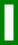<table class="wikitable" style="border: 3px solid green">
<tr>
<td><br></td>
</tr>
</table>
